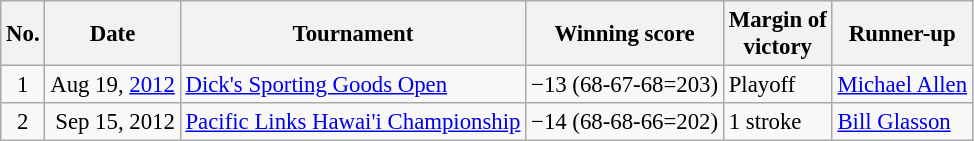<table class="wikitable" style="font-size:95%;">
<tr>
<th>No.</th>
<th>Date</th>
<th>Tournament</th>
<th>Winning score</th>
<th>Margin of<br>victory</th>
<th>Runner-up</th>
</tr>
<tr>
<td align=center>1</td>
<td align=right>Aug 19, <a href='#'>2012</a></td>
<td><a href='#'>Dick's Sporting Goods Open</a></td>
<td>−13 (68-67-68=203)</td>
<td>Playoff</td>
<td> <a href='#'>Michael Allen</a></td>
</tr>
<tr>
<td align=center>2</td>
<td align=right>Sep 15, 2012</td>
<td><a href='#'>Pacific Links Hawai'i Championship</a></td>
<td>−14 (68-68-66=202)</td>
<td>1 stroke</td>
<td> <a href='#'>Bill Glasson</a></td>
</tr>
</table>
